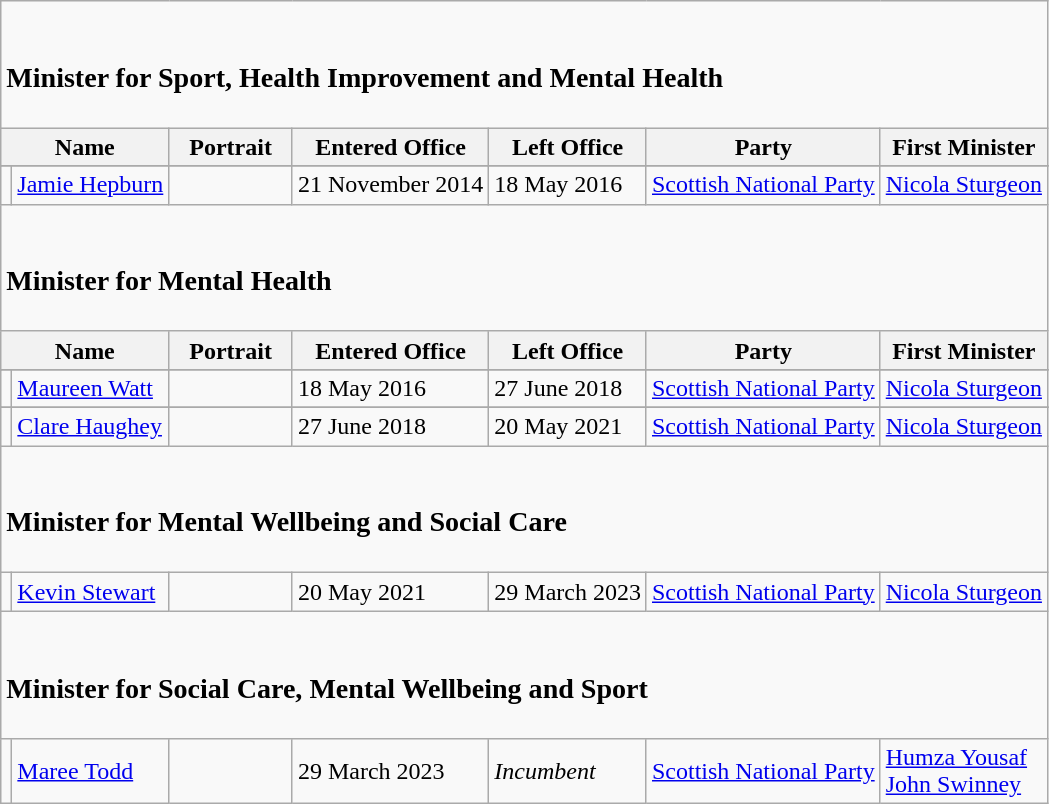<table class="wikitable" style="margin: 0 0 0 1em; background: #f9f9f9; border: 1px #aaaaaa solid; border-collapse: collapse; ">
<tr>
<td colspan="7"><br><h3>Minister for Sport, Health Improvement and Mental Health</h3></td>
</tr>
<tr>
<th colspan="2">Name</th>
<th width=75>Portrait</th>
<th>Entered Office</th>
<th>Left Office</th>
<th>Party</th>
<th>First Minister</th>
</tr>
<tr>
</tr>
<tr>
<td></td>
<td><a href='#'>Jamie Hepburn</a></td>
<td></td>
<td>21 November 2014</td>
<td>18 May 2016</td>
<td><a href='#'>Scottish National Party</a></td>
<td><a href='#'>Nicola Sturgeon</a></td>
</tr>
<tr>
<td colspan="7"><br><h3>Minister for Mental Health</h3></td>
</tr>
<tr>
<th colspan="2">Name</th>
<th width=75>Portrait</th>
<th>Entered Office</th>
<th>Left Office</th>
<th>Party</th>
<th>First Minister</th>
</tr>
<tr>
</tr>
<tr>
<td></td>
<td><a href='#'>Maureen Watt</a></td>
<td></td>
<td>18 May 2016</td>
<td>27 June 2018</td>
<td><a href='#'>Scottish National Party</a></td>
<td><a href='#'>Nicola Sturgeon</a></td>
</tr>
<tr>
</tr>
<tr>
<td></td>
<td><a href='#'>Clare Haughey</a></td>
<td></td>
<td>27 June 2018</td>
<td>20 May 2021</td>
<td><a href='#'>Scottish National Party</a></td>
<td><a href='#'>Nicola Sturgeon</a></td>
</tr>
<tr>
<td colspan="7"><br><h3>Minister for Mental Wellbeing and Social Care</h3></td>
</tr>
<tr>
<td></td>
<td><a href='#'>Kevin Stewart</a></td>
<td></td>
<td>20 May 2021</td>
<td>29 March 2023</td>
<td><a href='#'>Scottish National Party</a></td>
<td><a href='#'>Nicola Sturgeon</a></td>
</tr>
<tr>
<td colspan="7"><br><h3>Minister for Social Care, Mental Wellbeing and Sport</h3></td>
</tr>
<tr>
<td></td>
<td><a href='#'>Maree Todd</a></td>
<td></td>
<td>29 March 2023</td>
<td><em>Incumbent</em></td>
<td><a href='#'>Scottish National Party</a></td>
<td><a href='#'>Humza Yousaf</a><br><a href='#'>John Swinney</a></td>
</tr>
</table>
